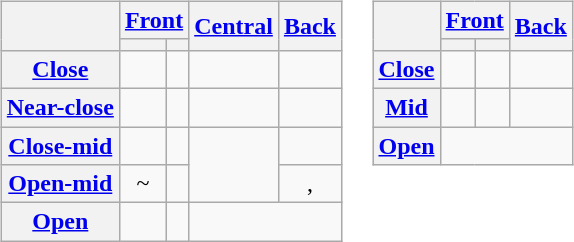<table>
<tr style="vertical-align: top;">
<td><br><table class="wikitable" style="text-align: center;">
<tr>
<th rowspan="2"> </th>
<th colspan="2"><a href='#'>Front</a></th>
<th rowspan="2"><a href='#'>Central</a></th>
<th rowspan="2"><a href='#'>Back</a></th>
</tr>
<tr>
<th></th>
<th></th>
</tr>
<tr class="nounderlines">
<th><a href='#'>Close</a></th>
<td></td>
<td></td>
<td></td>
<td></td>
</tr>
<tr class="nounderlines">
<th><a href='#'>Near-close</a></th>
<td></td>
<td></td>
<td></td>
<td></td>
</tr>
<tr class="nounderlines">
<th><a href='#'>Close-mid</a></th>
<td></td>
<td></td>
<td rowspan="2"></td>
<td></td>
</tr>
<tr class="nounderlines">
<th><a href='#'>Open-mid</a></th>
<td> ~ </td>
<td></td>
<td>, </td>
</tr>
<tr class="nounderlines">
<th><a href='#'>Open</a></th>
<td></td>
<td></td>
<td colspan=2></td>
</tr>
</table>
</td>
<td valign="top"><br><table class="wikitable" style="text-align: center">
<tr>
<th rowspan="2"></th>
<th colspan="2"><a href='#'>Front</a></th>
<th rowspan="2"><a href='#'>Back</a></th>
</tr>
<tr>
<th></th>
<th></th>
</tr>
<tr class="nounderlines">
<th><a href='#'>Close</a></th>
<td></td>
<td></td>
<td></td>
</tr>
<tr class="nounderlines">
<th><a href='#'>Mid</a></th>
<td></td>
<td></td>
<td></td>
</tr>
<tr class="nounderlines">
<th><a href='#'>Open</a></th>
<td colspan=3></td>
</tr>
</table>
</td>
</tr>
</table>
